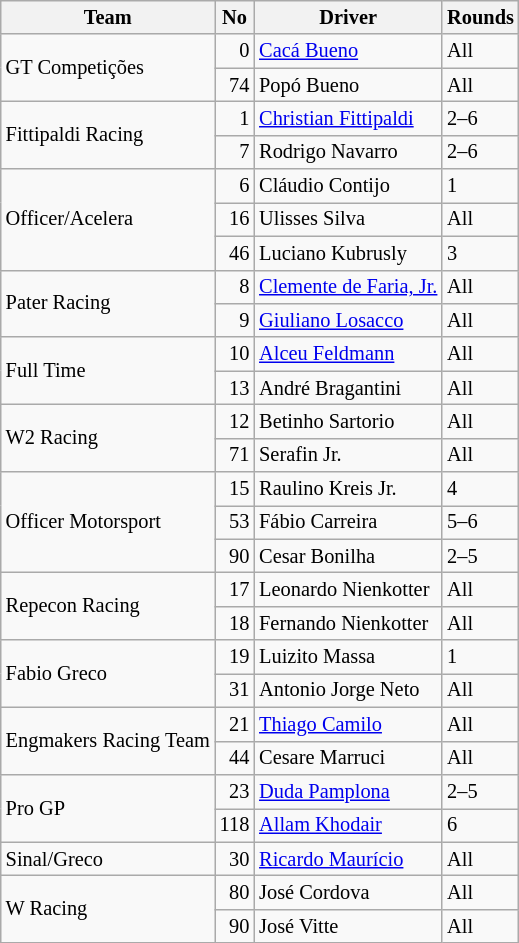<table class="wikitable" style="font-size: 85%;">
<tr>
<th>Team</th>
<th>No</th>
<th>Driver</th>
<th>Rounds</th>
</tr>
<tr>
<td rowspan=2>GT Competições</td>
<td align=right>0</td>
<td> <a href='#'>Cacá Bueno</a></td>
<td>All</td>
</tr>
<tr>
<td align=right>74</td>
<td> Popó Bueno</td>
<td>All</td>
</tr>
<tr>
<td rowspan=2>Fittipaldi Racing</td>
<td align=right>1</td>
<td> <a href='#'>Christian Fittipaldi</a></td>
<td>2–6</td>
</tr>
<tr>
<td align=right>7</td>
<td> Rodrigo Navarro</td>
<td>2–6</td>
</tr>
<tr>
<td rowspan=3>Officer/Acelera</td>
<td align=right>6</td>
<td> Cláudio Contijo</td>
<td>1</td>
</tr>
<tr>
<td align=right>16</td>
<td> Ulisses Silva</td>
<td>All</td>
</tr>
<tr>
<td align=right>46</td>
<td> Luciano Kubrusly</td>
<td>3</td>
</tr>
<tr>
<td rowspan=2>Pater Racing</td>
<td align=right>8</td>
<td> <a href='#'>Clemente de Faria, Jr.</a></td>
<td>All</td>
</tr>
<tr>
<td align=right>9</td>
<td> <a href='#'>Giuliano Losacco</a></td>
<td>All</td>
</tr>
<tr>
<td rowspan=2>Full Time</td>
<td align=right>10</td>
<td> <a href='#'>Alceu Feldmann</a></td>
<td>All</td>
</tr>
<tr>
<td align=right>13</td>
<td> André Bragantini</td>
<td>All</td>
</tr>
<tr>
<td rowspan=2>W2 Racing</td>
<td align=right>12</td>
<td> Betinho Sartorio</td>
<td>All</td>
</tr>
<tr>
<td align=right>71</td>
<td> Serafin Jr.</td>
<td>All</td>
</tr>
<tr>
<td rowspan=3>Officer Motorsport</td>
<td align=right>15</td>
<td> Raulino Kreis Jr.</td>
<td>4</td>
</tr>
<tr>
<td align=right>53</td>
<td> Fábio Carreira</td>
<td>5–6</td>
</tr>
<tr>
<td align=right>90</td>
<td> Cesar Bonilha</td>
<td>2–5</td>
</tr>
<tr>
<td rowspan=2>Repecon Racing</td>
<td align=right>17</td>
<td> Leonardo Nienkotter</td>
<td>All</td>
</tr>
<tr>
<td align=right>18</td>
<td> Fernando Nienkotter</td>
<td>All</td>
</tr>
<tr>
<td rowspan=2>Fabio Greco</td>
<td align=right>19</td>
<td> Luizito Massa</td>
<td>1</td>
</tr>
<tr>
<td align=right>31</td>
<td> Antonio Jorge Neto</td>
<td>All</td>
</tr>
<tr>
<td rowspan=2>Engmakers Racing Team</td>
<td align=right>21</td>
<td> <a href='#'>Thiago Camilo</a></td>
<td>All</td>
</tr>
<tr>
<td align=right>44</td>
<td> Cesare Marruci</td>
<td>All</td>
</tr>
<tr>
<td rowspan=2>Pro GP</td>
<td align=right>23</td>
<td> <a href='#'>Duda Pamplona</a></td>
<td>2–5</td>
</tr>
<tr>
<td align=right>118</td>
<td> <a href='#'>Allam Khodair</a></td>
<td>6</td>
</tr>
<tr>
<td>Sinal/Greco</td>
<td align=right>30</td>
<td> <a href='#'>Ricardo Maurício</a></td>
<td>All</td>
</tr>
<tr>
<td rowspan=2>W Racing</td>
<td align=right>80</td>
<td> José Cordova</td>
<td>All</td>
</tr>
<tr>
<td align=right>90</td>
<td> José Vitte</td>
<td>All</td>
</tr>
</table>
